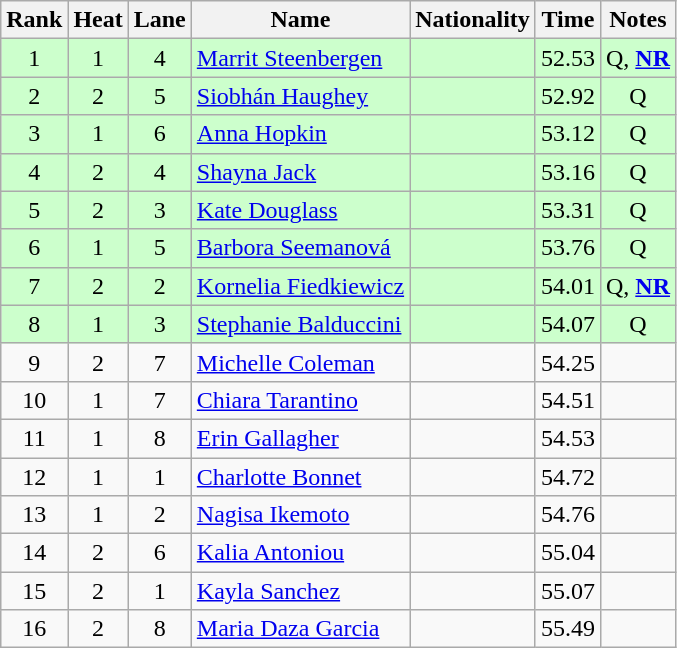<table class="wikitable sortable" style="text-align:center">
<tr>
<th>Rank</th>
<th>Heat</th>
<th>Lane</th>
<th>Name</th>
<th>Nationality</th>
<th>Time</th>
<th>Notes</th>
</tr>
<tr bgcolor=ccffcc>
<td>1</td>
<td>1</td>
<td>4</td>
<td align=left><a href='#'>Marrit Steenbergen</a></td>
<td align=left></td>
<td>52.53</td>
<td>Q, <strong><a href='#'>NR</a></strong></td>
</tr>
<tr bgcolor=ccffcc>
<td>2</td>
<td>2</td>
<td>5</td>
<td align=left><a href='#'>Siobhán Haughey</a></td>
<td align=left></td>
<td>52.92</td>
<td>Q</td>
</tr>
<tr bgcolor=ccffcc>
<td>3</td>
<td>1</td>
<td>6</td>
<td align=left><a href='#'>Anna Hopkin</a></td>
<td align=left></td>
<td>53.12</td>
<td>Q</td>
</tr>
<tr bgcolor=ccffcc>
<td>4</td>
<td>2</td>
<td>4</td>
<td align=left><a href='#'>Shayna Jack</a></td>
<td align=left></td>
<td>53.16</td>
<td>Q</td>
</tr>
<tr bgcolor=ccffcc>
<td>5</td>
<td>2</td>
<td>3</td>
<td align=left><a href='#'>Kate Douglass</a></td>
<td align=left></td>
<td>53.31</td>
<td>Q</td>
</tr>
<tr bgcolor=ccffcc>
<td>6</td>
<td>1</td>
<td>5</td>
<td align=left><a href='#'>Barbora Seemanová</a></td>
<td align=left></td>
<td>53.76</td>
<td>Q</td>
</tr>
<tr bgcolor=ccffcc>
<td>7</td>
<td>2</td>
<td>2</td>
<td align=left><a href='#'>Kornelia Fiedkiewicz</a></td>
<td align=left></td>
<td>54.01</td>
<td>Q, <strong><a href='#'>NR</a></strong></td>
</tr>
<tr bgcolor=ccffcc>
<td>8</td>
<td>1</td>
<td>3</td>
<td align=left><a href='#'>Stephanie Balduccini</a></td>
<td align=left></td>
<td>54.07</td>
<td>Q</td>
</tr>
<tr>
<td>9</td>
<td>2</td>
<td>7</td>
<td align=left><a href='#'>Michelle Coleman</a></td>
<td align=left></td>
<td>54.25</td>
<td></td>
</tr>
<tr>
<td>10</td>
<td>1</td>
<td>7</td>
<td align=left><a href='#'>Chiara Tarantino</a></td>
<td align=left></td>
<td>54.51</td>
<td></td>
</tr>
<tr>
<td>11</td>
<td>1</td>
<td>8</td>
<td align=left><a href='#'>Erin Gallagher</a></td>
<td align=left></td>
<td>54.53</td>
<td></td>
</tr>
<tr>
<td>12</td>
<td>1</td>
<td>1</td>
<td align=left><a href='#'>Charlotte Bonnet</a></td>
<td align=left></td>
<td>54.72</td>
<td></td>
</tr>
<tr>
<td>13</td>
<td>1</td>
<td>2</td>
<td align=left><a href='#'>Nagisa Ikemoto</a></td>
<td align=left></td>
<td>54.76</td>
<td></td>
</tr>
<tr>
<td>14</td>
<td>2</td>
<td>6</td>
<td align=left><a href='#'>Kalia Antoniou</a></td>
<td align=left></td>
<td>55.04</td>
<td></td>
</tr>
<tr>
<td>15</td>
<td>2</td>
<td>1</td>
<td align=left><a href='#'>Kayla Sanchez</a></td>
<td align=left></td>
<td>55.07</td>
<td></td>
</tr>
<tr>
<td>16</td>
<td>2</td>
<td>8</td>
<td align=left><a href='#'>Maria Daza Garcia</a></td>
<td align=left></td>
<td>55.49</td>
<td></td>
</tr>
</table>
